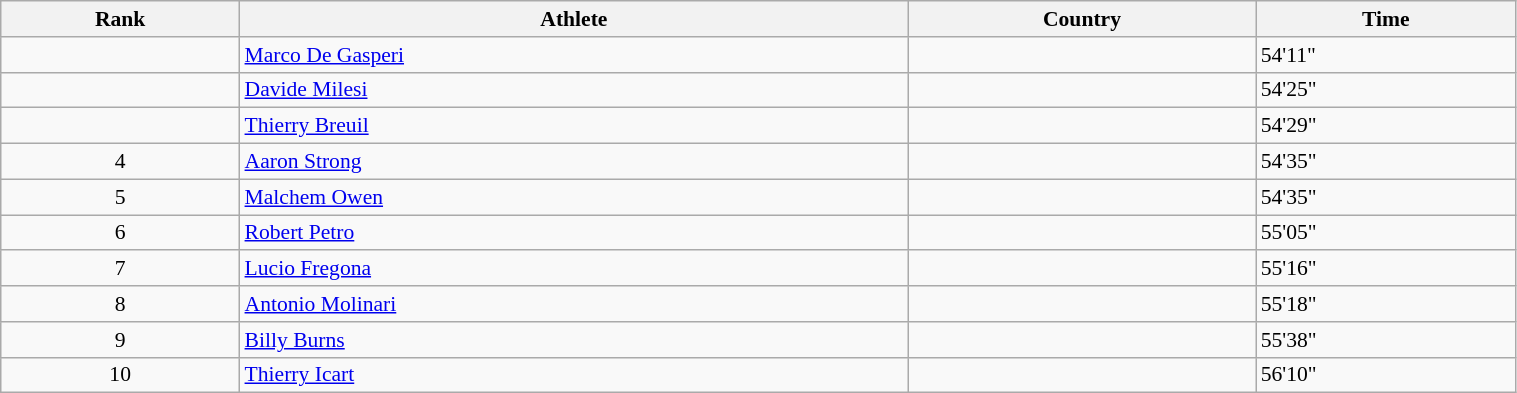<table class="wikitable" width=80% style="font-size:90%; text-align:left;">
<tr>
<th>Rank</th>
<th>Athlete</th>
<th>Country</th>
<th>Time</th>
</tr>
<tr>
<td align=center></td>
<td><a href='#'>Marco De Gasperi</a></td>
<td></td>
<td>54'11"</td>
</tr>
<tr>
<td align=center></td>
<td><a href='#'>Davide Milesi</a></td>
<td></td>
<td>54'25"</td>
</tr>
<tr>
<td align=center></td>
<td><a href='#'>Thierry Breuil</a></td>
<td></td>
<td>54'29"</td>
</tr>
<tr>
<td align=center>4</td>
<td><a href='#'>Aaron Strong</a></td>
<td></td>
<td>54'35"</td>
</tr>
<tr>
<td align=center>5</td>
<td><a href='#'>Malchem Owen</a></td>
<td></td>
<td>54'35"</td>
</tr>
<tr>
<td align=center>6</td>
<td><a href='#'>Robert Petro</a></td>
<td></td>
<td>55'05"</td>
</tr>
<tr>
<td align=center>7</td>
<td><a href='#'>Lucio Fregona</a></td>
<td></td>
<td>55'16"</td>
</tr>
<tr>
<td align=center>8</td>
<td><a href='#'>Antonio Molinari</a></td>
<td></td>
<td>55'18"</td>
</tr>
<tr>
<td align=center>9</td>
<td><a href='#'>Billy Burns</a></td>
<td></td>
<td>55'38"</td>
</tr>
<tr>
<td align=center>10</td>
<td><a href='#'>Thierry Icart</a></td>
<td></td>
<td>56'10"</td>
</tr>
</table>
